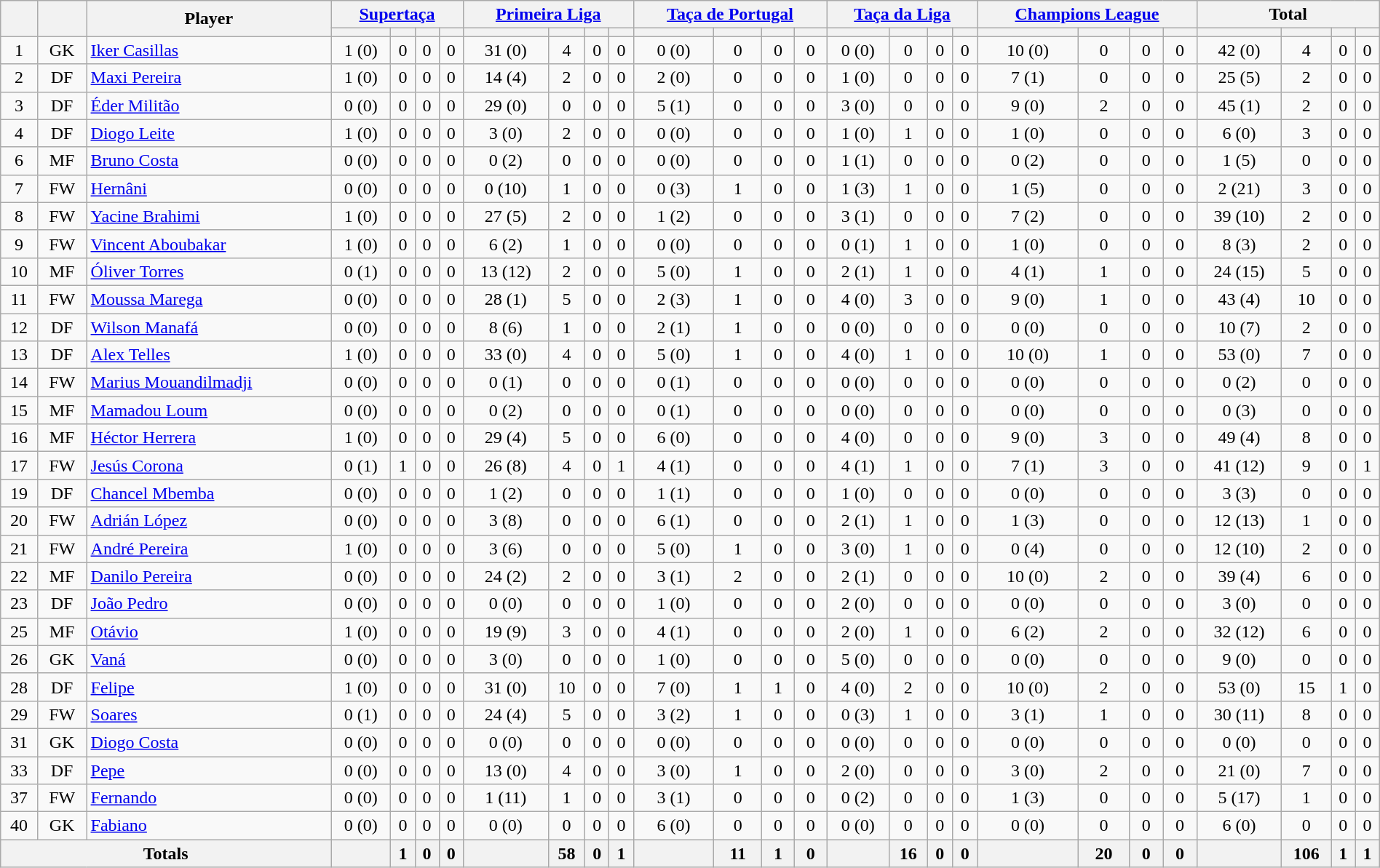<table class=wikitable style="text-align:center; width:100%">
<tr>
<th rowspan=2></th>
<th rowspan=2></th>
<th rowspan=2>Player</th>
<th colspan=4><a href='#'>Supertaça</a></th>
<th colspan=4><a href='#'>Primeira Liga</a></th>
<th colspan=4><a href='#'>Taça de Portugal</a></th>
<th colspan=4><a href='#'>Taça da Liga</a></th>
<th colspan=4><a href='#'>Champions League</a></th>
<th colspan=4>Total</th>
</tr>
<tr>
<th></th>
<th></th>
<th></th>
<th></th>
<th></th>
<th></th>
<th></th>
<th></th>
<th></th>
<th></th>
<th></th>
<th></th>
<th></th>
<th></th>
<th></th>
<th></th>
<th></th>
<th></th>
<th></th>
<th></th>
<th></th>
<th></th>
<th></th>
<th></th>
</tr>
<tr>
<td>1</td>
<td>GK</td>
<td align=left> <a href='#'>Iker Casillas</a></td>
<td>1 (0)</td>
<td>0</td>
<td>0</td>
<td>0</td>
<td>31 (0)</td>
<td>4</td>
<td>0</td>
<td>0</td>
<td>0 (0)</td>
<td>0</td>
<td>0</td>
<td>0</td>
<td>0 (0)</td>
<td>0</td>
<td>0</td>
<td>0</td>
<td>10 (0)</td>
<td>0</td>
<td>0</td>
<td>0</td>
<td>42 (0)</td>
<td>4</td>
<td>0</td>
<td>0</td>
</tr>
<tr>
<td>2</td>
<td>DF</td>
<td align=left> <a href='#'>Maxi Pereira</a></td>
<td>1 (0)</td>
<td>0</td>
<td>0</td>
<td>0</td>
<td>14 (4)</td>
<td>2</td>
<td>0</td>
<td>0</td>
<td>2 (0)</td>
<td>0</td>
<td>0</td>
<td>0</td>
<td>1 (0)</td>
<td>0</td>
<td>0</td>
<td>0</td>
<td>7 (1)</td>
<td>0</td>
<td>0</td>
<td>0</td>
<td>25 (5)</td>
<td>2</td>
<td>0</td>
<td>0</td>
</tr>
<tr>
<td>3</td>
<td>DF</td>
<td align=left> <a href='#'>Éder Militão</a></td>
<td>0 (0)</td>
<td>0</td>
<td>0</td>
<td>0</td>
<td>29 (0)</td>
<td>0</td>
<td>0</td>
<td>0</td>
<td>5 (1)</td>
<td>0</td>
<td>0</td>
<td>0</td>
<td>3 (0)</td>
<td>0</td>
<td>0</td>
<td>0</td>
<td>9 (0)</td>
<td>2</td>
<td>0</td>
<td>0</td>
<td>45 (1)</td>
<td>2</td>
<td>0</td>
<td>0</td>
</tr>
<tr>
<td>4</td>
<td>DF</td>
<td align=left> <a href='#'>Diogo Leite</a></td>
<td>1 (0)</td>
<td>0</td>
<td>0</td>
<td>0</td>
<td>3 (0)</td>
<td>2</td>
<td>0</td>
<td>0</td>
<td>0 (0)</td>
<td>0</td>
<td>0</td>
<td>0</td>
<td>1 (0)</td>
<td>1</td>
<td>0</td>
<td>0</td>
<td>1 (0)</td>
<td>0</td>
<td>0</td>
<td>0</td>
<td>6 (0)</td>
<td>3</td>
<td>0</td>
<td>0</td>
</tr>
<tr>
<td>6</td>
<td>MF</td>
<td align=left> <a href='#'>Bruno Costa</a></td>
<td>0 (0)</td>
<td>0</td>
<td>0</td>
<td>0</td>
<td>0 (2)</td>
<td>0</td>
<td>0</td>
<td>0</td>
<td>0 (0)</td>
<td>0</td>
<td>0</td>
<td>0</td>
<td>1 (1)</td>
<td>0</td>
<td>0</td>
<td>0</td>
<td>0 (2)</td>
<td>0</td>
<td>0</td>
<td>0</td>
<td>1 (5)</td>
<td>0</td>
<td>0</td>
<td>0</td>
</tr>
<tr>
<td>7</td>
<td>FW</td>
<td align=left> <a href='#'>Hernâni</a></td>
<td>0 (0)</td>
<td>0</td>
<td>0</td>
<td>0</td>
<td>0 (10)</td>
<td>1</td>
<td>0</td>
<td>0</td>
<td>0 (3)</td>
<td>1</td>
<td>0</td>
<td>0</td>
<td>1 (3)</td>
<td>1</td>
<td>0</td>
<td>0</td>
<td>1 (5)</td>
<td>0</td>
<td>0</td>
<td>0</td>
<td>2 (21)</td>
<td>3</td>
<td>0</td>
<td>0</td>
</tr>
<tr>
<td>8</td>
<td>FW</td>
<td align=left> <a href='#'>Yacine Brahimi</a></td>
<td>1 (0)</td>
<td>0</td>
<td>0</td>
<td>0</td>
<td>27 (5)</td>
<td>2</td>
<td>0</td>
<td>0</td>
<td>1 (2)</td>
<td>0</td>
<td>0</td>
<td>0</td>
<td>3 (1)</td>
<td>0</td>
<td>0</td>
<td>0</td>
<td>7 (2)</td>
<td>0</td>
<td>0</td>
<td>0</td>
<td>39 (10)</td>
<td>2</td>
<td>0</td>
<td>0</td>
</tr>
<tr>
<td>9</td>
<td>FW</td>
<td align=left> <a href='#'>Vincent Aboubakar</a></td>
<td>1 (0)</td>
<td>0</td>
<td>0</td>
<td>0</td>
<td>6 (2)</td>
<td>1</td>
<td>0</td>
<td>0</td>
<td>0 (0)</td>
<td>0</td>
<td>0</td>
<td>0</td>
<td>0 (1)</td>
<td>1</td>
<td>0</td>
<td>0</td>
<td>1 (0)</td>
<td>0</td>
<td>0</td>
<td>0</td>
<td>8 (3)</td>
<td>2</td>
<td>0</td>
<td>0</td>
</tr>
<tr>
<td>10</td>
<td>MF</td>
<td align=left> <a href='#'>Óliver Torres</a></td>
<td>0 (1)</td>
<td>0</td>
<td>0</td>
<td>0</td>
<td>13 (12)</td>
<td>2</td>
<td>0</td>
<td>0</td>
<td>5 (0)</td>
<td>1</td>
<td>0</td>
<td>0</td>
<td>2 (1)</td>
<td>1</td>
<td>0</td>
<td>0</td>
<td>4 (1)</td>
<td>1</td>
<td>0</td>
<td>0</td>
<td>24 (15)</td>
<td>5</td>
<td>0</td>
<td>0</td>
</tr>
<tr>
<td>11</td>
<td>FW</td>
<td align=left> <a href='#'>Moussa Marega</a></td>
<td>0 (0)</td>
<td>0</td>
<td>0</td>
<td>0</td>
<td>28 (1)</td>
<td>5</td>
<td>0</td>
<td>0</td>
<td>2 (3)</td>
<td>1</td>
<td>0</td>
<td>0</td>
<td>4 (0)</td>
<td>3</td>
<td>0</td>
<td>0</td>
<td>9 (0)</td>
<td>1</td>
<td>0</td>
<td>0</td>
<td>43 (4)</td>
<td>10</td>
<td>0</td>
<td>0</td>
</tr>
<tr>
<td>12</td>
<td>DF</td>
<td align=left> <a href='#'>Wilson Manafá</a></td>
<td>0 (0)</td>
<td>0</td>
<td>0</td>
<td>0</td>
<td>8 (6)</td>
<td>1</td>
<td>0</td>
<td>0</td>
<td>2 (1)</td>
<td>1</td>
<td>0</td>
<td>0</td>
<td>0 (0)</td>
<td>0</td>
<td>0</td>
<td>0</td>
<td>0 (0)</td>
<td>0</td>
<td>0</td>
<td>0</td>
<td>10 (7)</td>
<td>2</td>
<td>0</td>
<td>0</td>
</tr>
<tr>
<td>13</td>
<td>DF</td>
<td align=left> <a href='#'>Alex Telles</a></td>
<td>1 (0)</td>
<td>0</td>
<td>0</td>
<td>0</td>
<td>33 (0)</td>
<td>4</td>
<td>0</td>
<td>0</td>
<td>5 (0)</td>
<td>1</td>
<td>0</td>
<td>0</td>
<td>4 (0)</td>
<td>1</td>
<td>0</td>
<td>0</td>
<td>10 (0)</td>
<td>1</td>
<td>0</td>
<td>0</td>
<td>53 (0)</td>
<td>7</td>
<td>0</td>
<td>0</td>
</tr>
<tr>
<td>14</td>
<td>FW</td>
<td align=left> <a href='#'>Marius Mouandilmadji</a></td>
<td>0 (0)</td>
<td>0</td>
<td>0</td>
<td>0</td>
<td>0 (1)</td>
<td>0</td>
<td>0</td>
<td>0</td>
<td>0 (1)</td>
<td>0</td>
<td>0</td>
<td>0</td>
<td>0 (0)</td>
<td>0</td>
<td>0</td>
<td>0</td>
<td>0 (0)</td>
<td>0</td>
<td>0</td>
<td>0</td>
<td>0 (2)</td>
<td>0</td>
<td>0</td>
<td>0</td>
</tr>
<tr>
<td>15</td>
<td>MF</td>
<td align=left> <a href='#'>Mamadou Loum</a></td>
<td>0 (0)</td>
<td>0</td>
<td>0</td>
<td>0</td>
<td>0 (2)</td>
<td>0</td>
<td>0</td>
<td>0</td>
<td>0 (1)</td>
<td>0</td>
<td>0</td>
<td>0</td>
<td>0 (0)</td>
<td>0</td>
<td>0</td>
<td>0</td>
<td>0 (0)</td>
<td>0</td>
<td>0</td>
<td>0</td>
<td>0 (3)</td>
<td>0</td>
<td>0</td>
<td>0</td>
</tr>
<tr>
<td>16</td>
<td>MF</td>
<td align=left> <a href='#'>Héctor Herrera</a></td>
<td>1 (0)</td>
<td>0</td>
<td>0</td>
<td>0</td>
<td>29 (4)</td>
<td>5</td>
<td>0</td>
<td>0</td>
<td>6 (0)</td>
<td>0</td>
<td>0</td>
<td>0</td>
<td>4 (0)</td>
<td>0</td>
<td>0</td>
<td>0</td>
<td>9 (0)</td>
<td>3</td>
<td>0</td>
<td>0</td>
<td>49 (4)</td>
<td>8</td>
<td>0</td>
<td>0</td>
</tr>
<tr>
<td>17</td>
<td>FW</td>
<td align=left> <a href='#'>Jesús Corona</a></td>
<td>0 (1)</td>
<td>1</td>
<td>0</td>
<td>0</td>
<td>26 (8)</td>
<td>4</td>
<td>0</td>
<td>1</td>
<td>4 (1)</td>
<td>0</td>
<td>0</td>
<td>0</td>
<td>4 (1)</td>
<td>1</td>
<td>0</td>
<td>0</td>
<td>7 (1)</td>
<td>3</td>
<td>0</td>
<td>0</td>
<td>41 (12)</td>
<td>9</td>
<td>0</td>
<td>1</td>
</tr>
<tr>
<td>19</td>
<td>DF</td>
<td align=left> <a href='#'>Chancel Mbemba</a></td>
<td>0 (0)</td>
<td>0</td>
<td>0</td>
<td>0</td>
<td>1 (2)</td>
<td>0</td>
<td>0</td>
<td>0</td>
<td>1 (1)</td>
<td>0</td>
<td>0</td>
<td>0</td>
<td>1 (0)</td>
<td>0</td>
<td>0</td>
<td>0</td>
<td>0 (0)</td>
<td>0</td>
<td>0</td>
<td>0</td>
<td>3 (3)</td>
<td>0</td>
<td>0</td>
<td>0</td>
</tr>
<tr>
<td>20</td>
<td>FW</td>
<td align=left> <a href='#'>Adrián López</a></td>
<td>0 (0)</td>
<td>0</td>
<td>0</td>
<td>0</td>
<td>3 (8)</td>
<td>0</td>
<td>0</td>
<td>0</td>
<td>6 (1)</td>
<td>0</td>
<td>0</td>
<td>0</td>
<td>2 (1)</td>
<td>1</td>
<td>0</td>
<td>0</td>
<td>1 (3)</td>
<td>0</td>
<td>0</td>
<td>0</td>
<td>12 (13)</td>
<td>1</td>
<td>0</td>
<td>0</td>
</tr>
<tr>
<td>21</td>
<td>FW</td>
<td align=left> <a href='#'>André Pereira</a></td>
<td>1 (0)</td>
<td>0</td>
<td>0</td>
<td>0</td>
<td>3 (6)</td>
<td>0</td>
<td>0</td>
<td>0</td>
<td>5 (0)</td>
<td>1</td>
<td>0</td>
<td>0</td>
<td>3 (0)</td>
<td>1</td>
<td>0</td>
<td>0</td>
<td>0 (4)</td>
<td>0</td>
<td>0</td>
<td>0</td>
<td>12 (10)</td>
<td>2</td>
<td>0</td>
<td>0</td>
</tr>
<tr>
<td>22</td>
<td>MF</td>
<td align=left> <a href='#'>Danilo Pereira</a></td>
<td>0 (0)</td>
<td>0</td>
<td>0</td>
<td>0</td>
<td>24 (2)</td>
<td>2</td>
<td>0</td>
<td>0</td>
<td>3 (1)</td>
<td>2</td>
<td>0</td>
<td>0</td>
<td>2 (1)</td>
<td>0</td>
<td>0</td>
<td>0</td>
<td>10 (0)</td>
<td>2</td>
<td>0</td>
<td>0</td>
<td>39 (4)</td>
<td>6</td>
<td>0</td>
<td>0</td>
</tr>
<tr>
<td>23</td>
<td>DF</td>
<td align=left> <a href='#'>João Pedro</a></td>
<td>0 (0)</td>
<td>0</td>
<td>0</td>
<td>0</td>
<td>0 (0)</td>
<td>0</td>
<td>0</td>
<td>0</td>
<td>1 (0)</td>
<td>0</td>
<td>0</td>
<td>0</td>
<td>2 (0)</td>
<td>0</td>
<td>0</td>
<td>0</td>
<td>0 (0)</td>
<td>0</td>
<td>0</td>
<td>0</td>
<td>3 (0)</td>
<td>0</td>
<td>0</td>
<td>0</td>
</tr>
<tr>
<td>25</td>
<td>MF</td>
<td align=left> <a href='#'>Otávio</a></td>
<td>1 (0)</td>
<td>0</td>
<td>0</td>
<td>0</td>
<td>19 (9)</td>
<td>3</td>
<td>0</td>
<td>0</td>
<td>4 (1)</td>
<td>0</td>
<td>0</td>
<td>0</td>
<td>2 (0)</td>
<td>1</td>
<td>0</td>
<td>0</td>
<td>6 (2)</td>
<td>2</td>
<td>0</td>
<td>0</td>
<td>32 (12)</td>
<td>6</td>
<td>0</td>
<td>0</td>
</tr>
<tr>
<td>26</td>
<td>GK</td>
<td align=left> <a href='#'>Vaná</a></td>
<td>0 (0)</td>
<td>0</td>
<td>0</td>
<td>0</td>
<td>3 (0)</td>
<td>0</td>
<td>0</td>
<td>0</td>
<td>1 (0)</td>
<td>0</td>
<td>0</td>
<td>0</td>
<td>5 (0)</td>
<td>0</td>
<td>0</td>
<td>0</td>
<td>0 (0)</td>
<td>0</td>
<td>0</td>
<td>0</td>
<td>9 (0)</td>
<td>0</td>
<td>0</td>
<td>0</td>
</tr>
<tr>
<td>28</td>
<td>DF</td>
<td align=left> <a href='#'>Felipe</a></td>
<td>1 (0)</td>
<td>0</td>
<td>0</td>
<td>0</td>
<td>31 (0)</td>
<td>10</td>
<td>0</td>
<td>0</td>
<td>7 (0)</td>
<td>1</td>
<td>1</td>
<td>0</td>
<td>4 (0)</td>
<td>2</td>
<td>0</td>
<td>0</td>
<td>10 (0)</td>
<td>2</td>
<td>0</td>
<td>0</td>
<td>53 (0)</td>
<td>15</td>
<td>1</td>
<td>0</td>
</tr>
<tr>
<td>29</td>
<td>FW</td>
<td align=left> <a href='#'>Soares</a></td>
<td>0 (1)</td>
<td>0</td>
<td>0</td>
<td>0</td>
<td>24 (4)</td>
<td>5</td>
<td>0</td>
<td>0</td>
<td>3 (2)</td>
<td>1</td>
<td>0</td>
<td>0</td>
<td>0 (3)</td>
<td>1</td>
<td>0</td>
<td>0</td>
<td>3 (1)</td>
<td>1</td>
<td>0</td>
<td>0</td>
<td>30 (11)</td>
<td>8</td>
<td>0</td>
<td>0</td>
</tr>
<tr>
<td>31</td>
<td>GK</td>
<td align=left> <a href='#'>Diogo Costa</a></td>
<td>0 (0)</td>
<td>0</td>
<td>0</td>
<td>0</td>
<td>0 (0)</td>
<td>0</td>
<td>0</td>
<td>0</td>
<td>0 (0)</td>
<td>0</td>
<td>0</td>
<td>0</td>
<td>0 (0)</td>
<td>0</td>
<td>0</td>
<td>0</td>
<td>0 (0)</td>
<td>0</td>
<td>0</td>
<td>0</td>
<td>0 (0)</td>
<td>0</td>
<td>0</td>
<td>0</td>
</tr>
<tr>
<td>33</td>
<td>DF</td>
<td align=left> <a href='#'>Pepe</a></td>
<td>0 (0)</td>
<td>0</td>
<td>0</td>
<td>0</td>
<td>13 (0)</td>
<td>4</td>
<td>0</td>
<td>0</td>
<td>3 (0)</td>
<td>1</td>
<td>0</td>
<td>0</td>
<td>2 (0)</td>
<td>0</td>
<td>0</td>
<td>0</td>
<td>3 (0)</td>
<td>2</td>
<td>0</td>
<td>0</td>
<td>21 (0)</td>
<td>7</td>
<td>0</td>
<td>0</td>
</tr>
<tr>
<td>37</td>
<td>FW</td>
<td align=left> <a href='#'>Fernando</a></td>
<td>0 (0)</td>
<td>0</td>
<td>0</td>
<td>0</td>
<td>1 (11)</td>
<td>1</td>
<td>0</td>
<td>0</td>
<td>3 (1)</td>
<td>0</td>
<td>0</td>
<td>0</td>
<td>0 (2)</td>
<td>0</td>
<td>0</td>
<td>0</td>
<td>1 (3)</td>
<td>0</td>
<td>0</td>
<td>0</td>
<td>5 (17)</td>
<td>1</td>
<td>0</td>
<td>0</td>
</tr>
<tr>
<td>40</td>
<td>GK</td>
<td align=left> <a href='#'>Fabiano</a></td>
<td>0 (0)</td>
<td>0</td>
<td>0</td>
<td>0</td>
<td>0 (0)</td>
<td>0</td>
<td>0</td>
<td>0</td>
<td>6 (0)</td>
<td>0</td>
<td>0</td>
<td>0</td>
<td>0 (0)</td>
<td>0</td>
<td>0</td>
<td>0</td>
<td>0 (0)</td>
<td>0</td>
<td>0</td>
<td>0</td>
<td>6 (0)</td>
<td>0</td>
<td>0</td>
<td>0</td>
</tr>
<tr>
<th colspan=3>Totals<br></th>
<th> </th>
<th>1</th>
<th>0</th>
<th>0<br></th>
<th> </th>
<th>58</th>
<th>0</th>
<th>1<br></th>
<th> </th>
<th>11</th>
<th>1</th>
<th>0<br></th>
<th> </th>
<th>16</th>
<th>0</th>
<th>0<br></th>
<th> </th>
<th>20</th>
<th>0</th>
<th>0<br></th>
<th> </th>
<th>106</th>
<th>1</th>
<th>1</th>
</tr>
</table>
